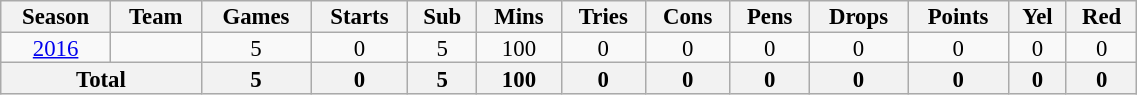<table class="wikitable" style="text-align:center; line-height:90%; font-size:95%; width:60%;">
<tr>
<th>Season</th>
<th>Team</th>
<th>Games</th>
<th>Starts</th>
<th>Sub</th>
<th>Mins</th>
<th>Tries</th>
<th>Cons</th>
<th>Pens</th>
<th>Drops</th>
<th>Points</th>
<th>Yel</th>
<th>Red</th>
</tr>
<tr>
<td><a href='#'>2016</a></td>
<td></td>
<td>5</td>
<td>0</td>
<td>5</td>
<td>100</td>
<td>0</td>
<td>0</td>
<td>0</td>
<td>0</td>
<td>0</td>
<td>0</td>
<td>0</td>
</tr>
<tr>
<th colspan="2">Total</th>
<th>5</th>
<th>0</th>
<th>5</th>
<th>100</th>
<th>0</th>
<th>0</th>
<th>0</th>
<th>0</th>
<th>0</th>
<th>0</th>
<th>0</th>
</tr>
</table>
